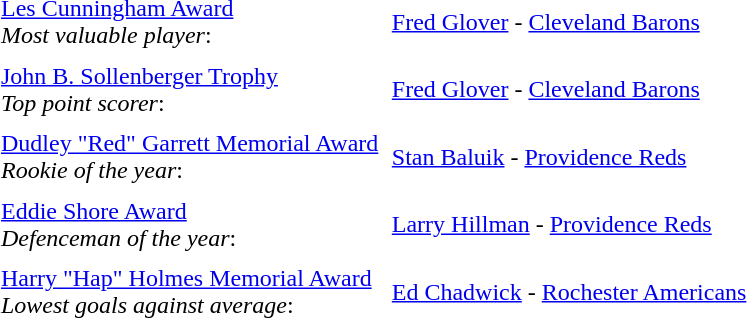<table cellpadding="3" cellspacing="3">
<tr>
<td><a href='#'>Les Cunningham Award</a><br><em>Most valuable player</em>:</td>
<td><a href='#'>Fred Glover</a> - <a href='#'>Cleveland Barons</a></td>
</tr>
<tr>
<td><a href='#'>John B. Sollenberger Trophy</a><br><em>Top point scorer</em>:</td>
<td><a href='#'>Fred Glover</a> - <a href='#'>Cleveland Barons</a></td>
</tr>
<tr>
<td><a href='#'>Dudley "Red" Garrett Memorial Award</a><br><em>Rookie of the year</em>:</td>
<td><a href='#'>Stan Baluik</a> - <a href='#'>Providence Reds</a></td>
</tr>
<tr>
<td><a href='#'>Eddie Shore Award</a><br><em>Defenceman of the year</em>:</td>
<td><a href='#'>Larry Hillman</a> - <a href='#'>Providence Reds</a></td>
</tr>
<tr>
<td><a href='#'>Harry "Hap" Holmes Memorial Award</a><br><em>Lowest goals against average</em>:</td>
<td><a href='#'>Ed Chadwick</a> - <a href='#'>Rochester Americans</a></td>
</tr>
</table>
